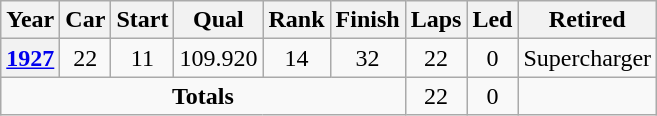<table class="wikitable" style="text-align:center">
<tr>
<th>Year</th>
<th>Car</th>
<th>Start</th>
<th>Qual</th>
<th>Rank</th>
<th>Finish</th>
<th>Laps</th>
<th>Led</th>
<th>Retired</th>
</tr>
<tr>
<th><a href='#'>1927</a></th>
<td>22</td>
<td>11</td>
<td>109.920</td>
<td>14</td>
<td>32</td>
<td>22</td>
<td>0</td>
<td>Supercharger</td>
</tr>
<tr>
<td colspan=6><strong>Totals</strong></td>
<td>22</td>
<td>0</td>
<td></td>
</tr>
</table>
